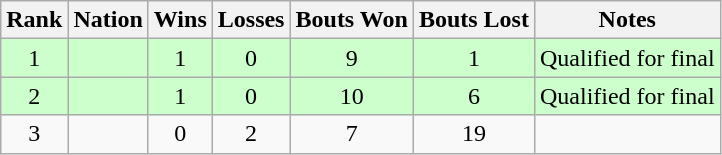<table class="wikitable sortable" style="text-align:center">
<tr>
<th>Rank</th>
<th>Nation</th>
<th>Wins</th>
<th>Losses</th>
<th>Bouts Won</th>
<th>Bouts Lost</th>
<th>Notes</th>
</tr>
<tr style="background:#cfc;">
<td>1</td>
<td align=left></td>
<td>1</td>
<td>0</td>
<td>9</td>
<td>1</td>
<td>Qualified for final</td>
</tr>
<tr style="background:#cfc;">
<td>2</td>
<td align=left></td>
<td>1</td>
<td>0</td>
<td>10</td>
<td>6</td>
<td>Qualified for final</td>
</tr>
<tr>
<td>3</td>
<td align=left></td>
<td>0</td>
<td>2</td>
<td>7</td>
<td>19</td>
<td></td>
</tr>
</table>
